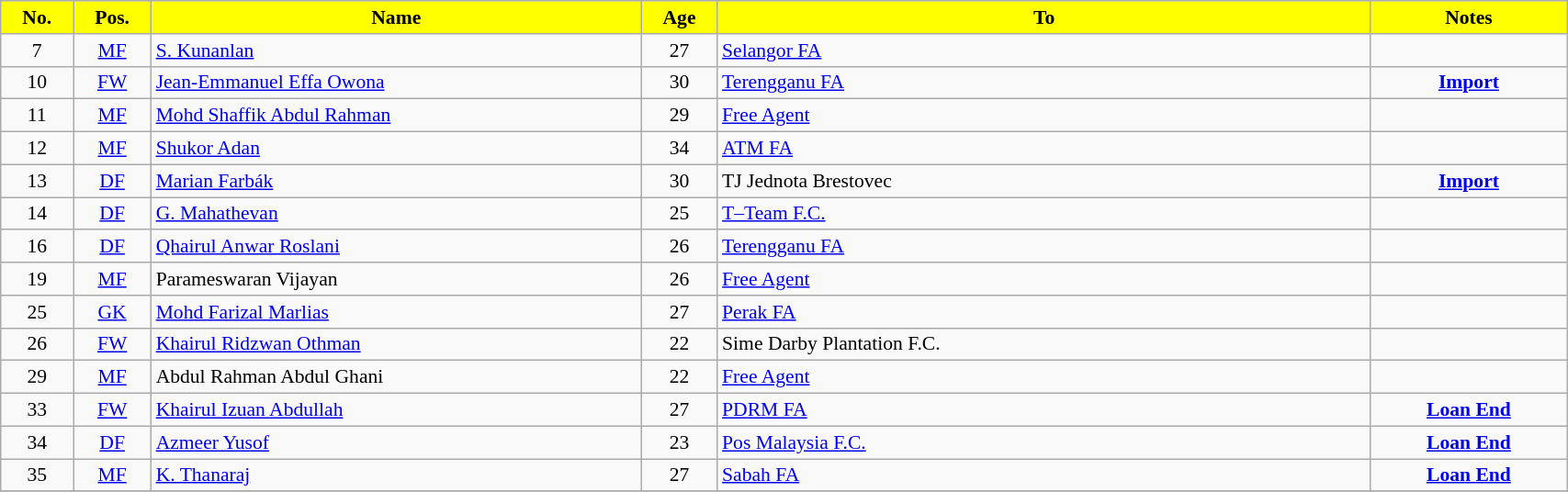<table class="wikitable sortable" style="text-align:center; font-size:90%; width:90%;">
<tr>
<th style="background:Yellow; color:Black; width:2%">No.</th>
<th style="background:Yellow; color:Black; width:2%">Pos.</th>
<th style="background:Yellow; color:Black; width:15%">Name</th>
<th style="background:Yellow; color:Black; width:2%">Age</th>
<th style="background:Yellow; color:Black; width:20%">To</th>
<th style="background:Yellow; color:Black; width:6%">Notes</th>
</tr>
<tr>
<td>7</td>
<td><a href='#'>MF</a></td>
<td align=left> <a href='#'>S. Kunanlan</a></td>
<td>27</td>
<td align=left> <a href='#'>Selangor FA</a></td>
<td></td>
</tr>
<tr>
<td>10</td>
<td><a href='#'>FW</a></td>
<td align=left> <a href='#'>Jean-Emmanuel Effa Owona</a></td>
<td>30</td>
<td align=left> <a href='#'>Terengganu FA</a></td>
<td><strong><a href='#'>Import</a></strong></td>
</tr>
<tr>
<td>11</td>
<td><a href='#'>MF</a></td>
<td align=left> <a href='#'>Mohd Shaffik Abdul Rahman</a></td>
<td>29</td>
<td align=left> <a href='#'>Free Agent</a></td>
<td></td>
</tr>
<tr>
<td>12</td>
<td><a href='#'>MF</a></td>
<td align=left> <a href='#'>Shukor Adan</a></td>
<td>34</td>
<td align=left> <a href='#'>ATM FA</a></td>
<td></td>
</tr>
<tr>
<td>13</td>
<td><a href='#'>DF</a></td>
<td align=left> <a href='#'>Marian Farbák</a></td>
<td>30</td>
<td align=left> TJ Jednota Brestovec</td>
<td><strong><a href='#'>Import</a></strong></td>
</tr>
<tr>
<td>14</td>
<td><a href='#'>DF</a></td>
<td align=left> <a href='#'>G. Mahathevan</a></td>
<td>25</td>
<td align=left> <a href='#'>T–Team F.C.</a></td>
<td></td>
</tr>
<tr>
<td>16</td>
<td><a href='#'>DF</a></td>
<td align=left> <a href='#'>Qhairul Anwar Roslani</a></td>
<td>26</td>
<td align=left> <a href='#'>Terengganu FA</a></td>
<td></td>
</tr>
<tr>
<td>19</td>
<td><a href='#'>MF</a></td>
<td align=left> Parameswaran Vijayan</td>
<td>26</td>
<td align=left> <a href='#'>Free Agent</a></td>
<td></td>
</tr>
<tr>
<td>25</td>
<td><a href='#'>GK</a></td>
<td align=left> <a href='#'>Mohd Farizal Marlias</a></td>
<td>27</td>
<td align=left> <a href='#'>Perak FA</a></td>
<td></td>
</tr>
<tr>
<td>26</td>
<td><a href='#'>FW</a></td>
<td align=left> <a href='#'>Khairul Ridzwan Othman</a></td>
<td>22</td>
<td align=left> Sime Darby Plantation F.C.</td>
<td></td>
</tr>
<tr>
<td>29</td>
<td><a href='#'>MF</a></td>
<td align=left> Abdul Rahman Abdul Ghani</td>
<td>22</td>
<td align=left> <a href='#'>Free Agent</a></td>
<td></td>
</tr>
<tr>
<td>33</td>
<td><a href='#'>FW</a></td>
<td align=left> <a href='#'>Khairul Izuan Abdullah</a></td>
<td>27</td>
<td align=left><a href='#'>PDRM FA</a></td>
<td><strong><a href='#'>Loan End</a></strong></td>
</tr>
<tr>
<td>34</td>
<td><a href='#'>DF</a></td>
<td align=left> <a href='#'>Azmeer Yusof</a></td>
<td>23</td>
<td align=left> <a href='#'>Pos Malaysia F.C.</a></td>
<td><strong><a href='#'>Loan End</a></strong></td>
</tr>
<tr>
<td>35</td>
<td><a href='#'>MF</a></td>
<td align=left> <a href='#'>K. Thanaraj</a></td>
<td>27</td>
<td align=left> <a href='#'>Sabah FA</a></td>
<td><strong><a href='#'>Loan End</a></strong></td>
</tr>
<tr>
</tr>
</table>
